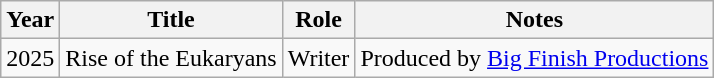<table class="wikitable">
<tr>
<th>Year</th>
<th>Title</th>
<th>Role</th>
<th>Notes</th>
</tr>
<tr>
<td>2025</td>
<td>Rise of the Eukaryans</td>
<td>Writer</td>
<td>Produced by <a href='#'>Big Finish Productions</a></td>
</tr>
</table>
